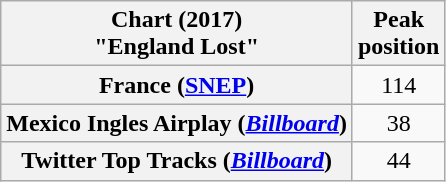<table class="wikitable sortable plainrowheaders" style="text-align:center">
<tr>
<th scope="col">Chart (2017)<br>"England Lost"</th>
<th scope="col">Peak<br> position</th>
</tr>
<tr>
<th scope="row">France (<a href='#'>SNEP</a>)</th>
<td>114</td>
</tr>
<tr>
<th scope="row">Mexico Ingles Airplay (<em><a href='#'>Billboard</a></em>)</th>
<td>38</td>
</tr>
<tr>
<th scope="row">Twitter Top Tracks (<em><a href='#'>Billboard</a></em>)</th>
<td>44</td>
</tr>
</table>
